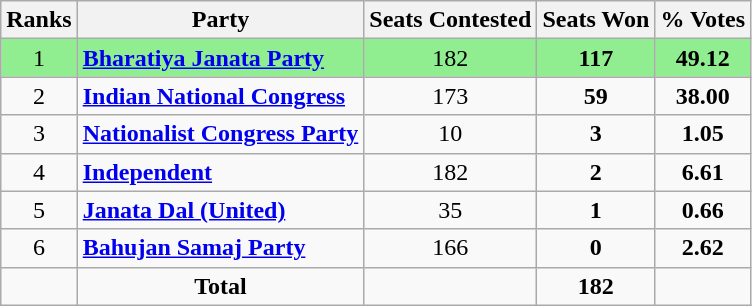<table class="wikitable sortable" style="text-align: center;">
<tr>
<th align="center">Ranks</th>
<th align="center">Party</th>
<th align="center">Seats Contested</th>
<th align="center">Seats Won</th>
<th align="center">% Votes</th>
</tr>
<tr style="background: #90EE90;">
<td>1</td>
<td align="left"><strong><a href='#'>Bharatiya Janata Party</a></strong></td>
<td>182</td>
<td><strong>117</strong></td>
<td><strong>49.12</strong></td>
</tr>
<tr>
<td>2</td>
<td align="left"><strong><a href='#'>Indian National Congress</a></strong></td>
<td>173</td>
<td><strong>59</strong></td>
<td><strong>38.00</strong></td>
</tr>
<tr>
<td>3</td>
<td align="left"><strong><a href='#'>Nationalist Congress Party</a></strong></td>
<td>10</td>
<td><strong>3</strong></td>
<td><strong>1.05</strong></td>
</tr>
<tr>
<td>4</td>
<td align="left"><strong><a href='#'>Independent</a></strong></td>
<td>182</td>
<td><strong>2</strong></td>
<td><strong>6.61</strong></td>
</tr>
<tr>
<td>5</td>
<td align="left"><strong><a href='#'>Janata Dal (United)</a></strong></td>
<td>35</td>
<td><strong>1</strong></td>
<td><strong>0.66</strong></td>
</tr>
<tr>
<td>6</td>
<td align="left"><strong><a href='#'>Bahujan Samaj Party</a></strong></td>
<td>166</td>
<td><strong>0</strong></td>
<td><strong>2.62</strong></td>
</tr>
<tr>
<td></td>
<td align="centre"><strong>Total </strong></td>
<td></td>
<td><strong>182</strong></td>
<td><strong> </strong></td>
</tr>
</table>
